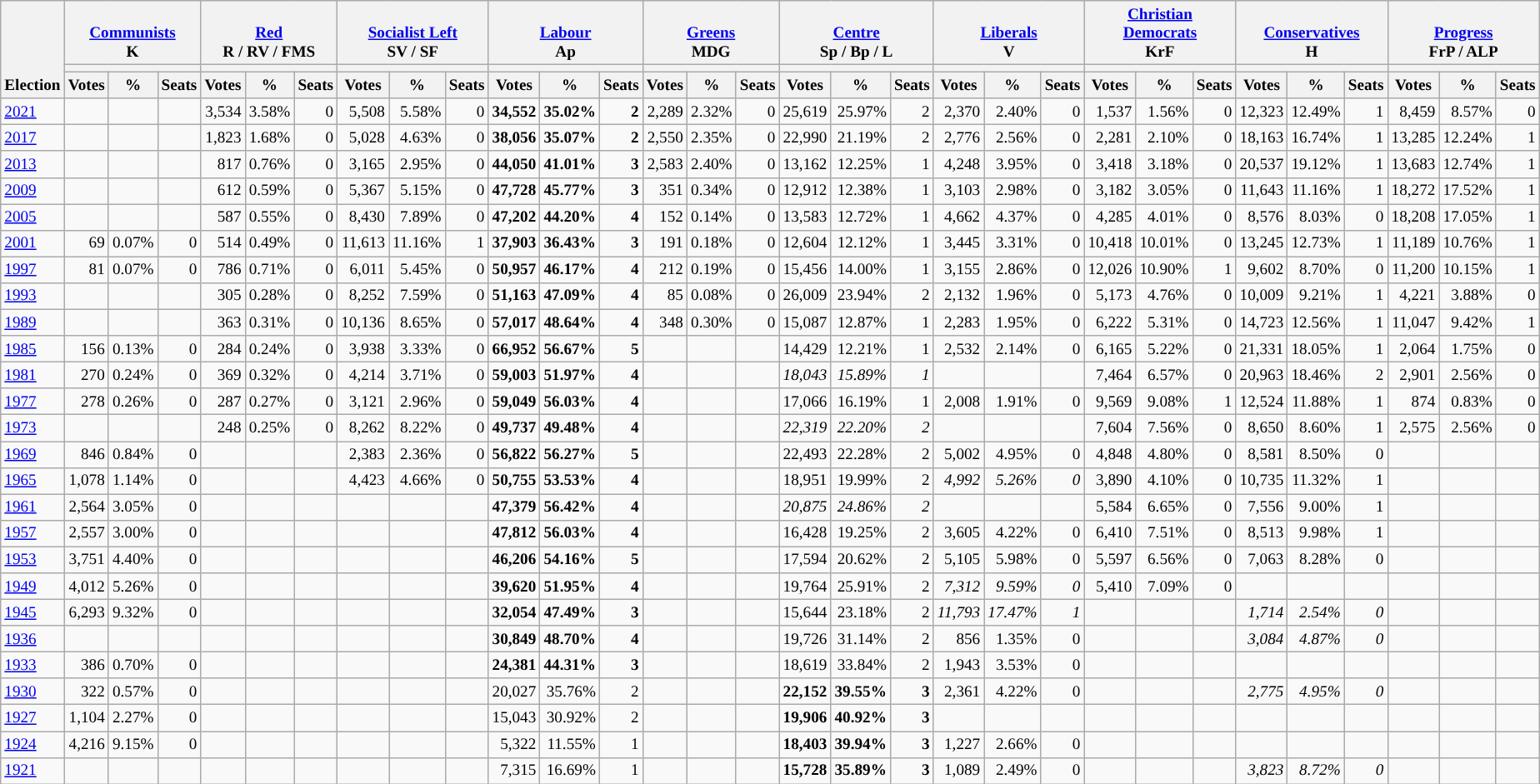<table class="wikitable" border="1" style="font-size:80%; text-align:right;">
<tr>
<th style="text-align:left;" valign=bottom rowspan=3>Election</th>
<th valign=bottom colspan=3><a href='#'>Communists</a><br>K</th>
<th valign=bottom colspan=3><a href='#'>Red</a><br>R / RV / FMS</th>
<th valign=bottom colspan=3><a href='#'>Socialist Left</a><br>SV / SF</th>
<th valign=bottom colspan=3><a href='#'>Labour</a><br>Ap</th>
<th valign=bottom colspan=3><a href='#'>Greens</a><br>MDG</th>
<th valign=bottom colspan=3><a href='#'>Centre</a><br>Sp / Bp / L</th>
<th valign=bottom colspan=3><a href='#'>Liberals</a><br>V</th>
<th valign=bottom colspan=3><a href='#'>Christian<br>Democrats</a><br>KrF</th>
<th valign=bottom colspan=3><a href='#'>Conservatives</a><br>H</th>
<th valign=bottom colspan=3><a href='#'>Progress</a><br>FrP / ALP</th>
</tr>
<tr>
<th colspan=3 style="background:"></th>
<th colspan=3 style="background:"></th>
<th colspan=3 style="background:"></th>
<th colspan=3 style="background:"></th>
<th colspan=3 style="background:"></th>
<th colspan=3 style="background:"></th>
<th colspan=3 style="background:"></th>
<th colspan=3 style="background:"></th>
<th colspan=3 style="background:"></th>
<th colspan=3 style="background:"></th>
</tr>
<tr>
<th>Votes</th>
<th>%</th>
<th>Seats</th>
<th>Votes</th>
<th>%</th>
<th>Seats</th>
<th>Votes</th>
<th>%</th>
<th>Seats</th>
<th>Votes</th>
<th>%</th>
<th>Seats</th>
<th>Votes</th>
<th>%</th>
<th>Seats</th>
<th>Votes</th>
<th>%</th>
<th>Seats</th>
<th>Votes</th>
<th>%</th>
<th>Seats</th>
<th>Votes</th>
<th>%</th>
<th>Seats</th>
<th>Votes</th>
<th>%</th>
<th>Seats</th>
<th>Votes</th>
<th>%</th>
<th>Seats</th>
</tr>
<tr>
<td align=left><a href='#'>2021</a></td>
<td></td>
<td></td>
<td></td>
<td>3,534</td>
<td>3.58%</td>
<td>0</td>
<td>5,508</td>
<td>5.58%</td>
<td>0</td>
<td><strong>34,552</strong></td>
<td><strong>35.02%</strong></td>
<td><strong>2</strong></td>
<td>2,289</td>
<td>2.32%</td>
<td>0</td>
<td>25,619</td>
<td>25.97%</td>
<td>2</td>
<td>2,370</td>
<td>2.40%</td>
<td>0</td>
<td>1,537</td>
<td>1.56%</td>
<td>0</td>
<td>12,323</td>
<td>12.49%</td>
<td>1</td>
<td>8,459</td>
<td>8.57%</td>
<td>0</td>
</tr>
<tr>
<td align=left><a href='#'>2017</a></td>
<td></td>
<td></td>
<td></td>
<td>1,823</td>
<td>1.68%</td>
<td>0</td>
<td>5,028</td>
<td>4.63%</td>
<td>0</td>
<td><strong>38,056</strong></td>
<td><strong>35.07%</strong></td>
<td><strong>2</strong></td>
<td>2,550</td>
<td>2.35%</td>
<td>0</td>
<td>22,990</td>
<td>21.19%</td>
<td>2</td>
<td>2,776</td>
<td>2.56%</td>
<td>0</td>
<td>2,281</td>
<td>2.10%</td>
<td>0</td>
<td>18,163</td>
<td>16.74%</td>
<td>1</td>
<td>13,285</td>
<td>12.24%</td>
<td>1</td>
</tr>
<tr>
<td align=left><a href='#'>2013</a></td>
<td></td>
<td></td>
<td></td>
<td>817</td>
<td>0.76%</td>
<td>0</td>
<td>3,165</td>
<td>2.95%</td>
<td>0</td>
<td><strong>44,050</strong></td>
<td><strong>41.01%</strong></td>
<td><strong>3</strong></td>
<td>2,583</td>
<td>2.40%</td>
<td>0</td>
<td>13,162</td>
<td>12.25%</td>
<td>1</td>
<td>4,248</td>
<td>3.95%</td>
<td>0</td>
<td>3,418</td>
<td>3.18%</td>
<td>0</td>
<td>20,537</td>
<td>19.12%</td>
<td>1</td>
<td>13,683</td>
<td>12.74%</td>
<td>1</td>
</tr>
<tr>
<td align=left><a href='#'>2009</a></td>
<td></td>
<td></td>
<td></td>
<td>612</td>
<td>0.59%</td>
<td>0</td>
<td>5,367</td>
<td>5.15%</td>
<td>0</td>
<td><strong>47,728</strong></td>
<td><strong>45.77%</strong></td>
<td><strong>3</strong></td>
<td>351</td>
<td>0.34%</td>
<td>0</td>
<td>12,912</td>
<td>12.38%</td>
<td>1</td>
<td>3,103</td>
<td>2.98%</td>
<td>0</td>
<td>3,182</td>
<td>3.05%</td>
<td>0</td>
<td>11,643</td>
<td>11.16%</td>
<td>1</td>
<td>18,272</td>
<td>17.52%</td>
<td>1</td>
</tr>
<tr>
<td align=left><a href='#'>2005</a></td>
<td></td>
<td></td>
<td></td>
<td>587</td>
<td>0.55%</td>
<td>0</td>
<td>8,430</td>
<td>7.89%</td>
<td>0</td>
<td><strong>47,202</strong></td>
<td><strong>44.20%</strong></td>
<td><strong>4</strong></td>
<td>152</td>
<td>0.14%</td>
<td>0</td>
<td>13,583</td>
<td>12.72%</td>
<td>1</td>
<td>4,662</td>
<td>4.37%</td>
<td>0</td>
<td>4,285</td>
<td>4.01%</td>
<td>0</td>
<td>8,576</td>
<td>8.03%</td>
<td>0</td>
<td>18,208</td>
<td>17.05%</td>
<td>1</td>
</tr>
<tr>
<td align=left><a href='#'>2001</a></td>
<td>69</td>
<td>0.07%</td>
<td>0</td>
<td>514</td>
<td>0.49%</td>
<td>0</td>
<td>11,613</td>
<td>11.16%</td>
<td>1</td>
<td><strong>37,903</strong></td>
<td><strong>36.43%</strong></td>
<td><strong>3</strong></td>
<td>191</td>
<td>0.18%</td>
<td>0</td>
<td>12,604</td>
<td>12.12%</td>
<td>1</td>
<td>3,445</td>
<td>3.31%</td>
<td>0</td>
<td>10,418</td>
<td>10.01%</td>
<td>0</td>
<td>13,245</td>
<td>12.73%</td>
<td>1</td>
<td>11,189</td>
<td>10.76%</td>
<td>1</td>
</tr>
<tr>
<td align=left><a href='#'>1997</a></td>
<td>81</td>
<td>0.07%</td>
<td>0</td>
<td>786</td>
<td>0.71%</td>
<td>0</td>
<td>6,011</td>
<td>5.45%</td>
<td>0</td>
<td><strong>50,957</strong></td>
<td><strong>46.17%</strong></td>
<td><strong>4</strong></td>
<td>212</td>
<td>0.19%</td>
<td>0</td>
<td>15,456</td>
<td>14.00%</td>
<td>1</td>
<td>3,155</td>
<td>2.86%</td>
<td>0</td>
<td>12,026</td>
<td>10.90%</td>
<td>1</td>
<td>9,602</td>
<td>8.70%</td>
<td>0</td>
<td>11,200</td>
<td>10.15%</td>
<td>1</td>
</tr>
<tr>
<td align=left><a href='#'>1993</a></td>
<td></td>
<td></td>
<td></td>
<td>305</td>
<td>0.28%</td>
<td>0</td>
<td>8,252</td>
<td>7.59%</td>
<td>0</td>
<td><strong>51,163</strong></td>
<td><strong>47.09%</strong></td>
<td><strong>4</strong></td>
<td>85</td>
<td>0.08%</td>
<td>0</td>
<td>26,009</td>
<td>23.94%</td>
<td>2</td>
<td>2,132</td>
<td>1.96%</td>
<td>0</td>
<td>5,173</td>
<td>4.76%</td>
<td>0</td>
<td>10,009</td>
<td>9.21%</td>
<td>1</td>
<td>4,221</td>
<td>3.88%</td>
<td>0</td>
</tr>
<tr>
<td align=left><a href='#'>1989</a></td>
<td></td>
<td></td>
<td></td>
<td>363</td>
<td>0.31%</td>
<td>0</td>
<td>10,136</td>
<td>8.65%</td>
<td>0</td>
<td><strong>57,017</strong></td>
<td><strong>48.64%</strong></td>
<td><strong>4</strong></td>
<td>348</td>
<td>0.30%</td>
<td>0</td>
<td>15,087</td>
<td>12.87%</td>
<td>1</td>
<td>2,283</td>
<td>1.95%</td>
<td>0</td>
<td>6,222</td>
<td>5.31%</td>
<td>0</td>
<td>14,723</td>
<td>12.56%</td>
<td>1</td>
<td>11,047</td>
<td>9.42%</td>
<td>1</td>
</tr>
<tr>
<td align=left><a href='#'>1985</a></td>
<td>156</td>
<td>0.13%</td>
<td>0</td>
<td>284</td>
<td>0.24%</td>
<td>0</td>
<td>3,938</td>
<td>3.33%</td>
<td>0</td>
<td><strong>66,952</strong></td>
<td><strong>56.67%</strong></td>
<td><strong>5</strong></td>
<td></td>
<td></td>
<td></td>
<td>14,429</td>
<td>12.21%</td>
<td>1</td>
<td>2,532</td>
<td>2.14%</td>
<td>0</td>
<td>6,165</td>
<td>5.22%</td>
<td>0</td>
<td>21,331</td>
<td>18.05%</td>
<td>1</td>
<td>2,064</td>
<td>1.75%</td>
<td>0</td>
</tr>
<tr>
<td align=left><a href='#'>1981</a></td>
<td>270</td>
<td>0.24%</td>
<td>0</td>
<td>369</td>
<td>0.32%</td>
<td>0</td>
<td>4,214</td>
<td>3.71%</td>
<td>0</td>
<td><strong>59,003</strong></td>
<td><strong>51.97%</strong></td>
<td><strong>4</strong></td>
<td></td>
<td></td>
<td></td>
<td><em>18,043</em></td>
<td><em>15.89%</em></td>
<td><em>1</em></td>
<td></td>
<td></td>
<td></td>
<td>7,464</td>
<td>6.57%</td>
<td>0</td>
<td>20,963</td>
<td>18.46%</td>
<td>2</td>
<td>2,901</td>
<td>2.56%</td>
<td>0</td>
</tr>
<tr>
<td align=left><a href='#'>1977</a></td>
<td>278</td>
<td>0.26%</td>
<td>0</td>
<td>287</td>
<td>0.27%</td>
<td>0</td>
<td>3,121</td>
<td>2.96%</td>
<td>0</td>
<td><strong>59,049</strong></td>
<td><strong>56.03%</strong></td>
<td><strong>4</strong></td>
<td></td>
<td></td>
<td></td>
<td>17,066</td>
<td>16.19%</td>
<td>1</td>
<td>2,008</td>
<td>1.91%</td>
<td>0</td>
<td>9,569</td>
<td>9.08%</td>
<td>1</td>
<td>12,524</td>
<td>11.88%</td>
<td>1</td>
<td>874</td>
<td>0.83%</td>
<td>0</td>
</tr>
<tr>
<td align=left><a href='#'>1973</a></td>
<td></td>
<td></td>
<td></td>
<td>248</td>
<td>0.25%</td>
<td>0</td>
<td>8,262</td>
<td>8.22%</td>
<td>0</td>
<td><strong>49,737</strong></td>
<td><strong>49.48%</strong></td>
<td><strong>4</strong></td>
<td></td>
<td></td>
<td></td>
<td><em>22,319</em></td>
<td><em>22.20%</em></td>
<td><em>2</em></td>
<td></td>
<td></td>
<td></td>
<td>7,604</td>
<td>7.56%</td>
<td>0</td>
<td>8,650</td>
<td>8.60%</td>
<td>1</td>
<td>2,575</td>
<td>2.56%</td>
<td>0</td>
</tr>
<tr>
<td align=left><a href='#'>1969</a></td>
<td>846</td>
<td>0.84%</td>
<td>0</td>
<td></td>
<td></td>
<td></td>
<td>2,383</td>
<td>2.36%</td>
<td>0</td>
<td><strong>56,822</strong></td>
<td><strong>56.27%</strong></td>
<td><strong>5</strong></td>
<td></td>
<td></td>
<td></td>
<td>22,493</td>
<td>22.28%</td>
<td>2</td>
<td>5,002</td>
<td>4.95%</td>
<td>0</td>
<td>4,848</td>
<td>4.80%</td>
<td>0</td>
<td>8,581</td>
<td>8.50%</td>
<td>0</td>
<td></td>
<td></td>
<td></td>
</tr>
<tr>
<td align=left><a href='#'>1965</a></td>
<td>1,078</td>
<td>1.14%</td>
<td>0</td>
<td></td>
<td></td>
<td></td>
<td>4,423</td>
<td>4.66%</td>
<td>0</td>
<td><strong>50,755</strong></td>
<td><strong>53.53%</strong></td>
<td><strong>4</strong></td>
<td></td>
<td></td>
<td></td>
<td>18,951</td>
<td>19.99%</td>
<td>2</td>
<td><em>4,992</em></td>
<td><em>5.26%</em></td>
<td><em>0</em></td>
<td>3,890</td>
<td>4.10%</td>
<td>0</td>
<td>10,735</td>
<td>11.32%</td>
<td>1</td>
<td></td>
<td></td>
<td></td>
</tr>
<tr>
<td align=left><a href='#'>1961</a></td>
<td>2,564</td>
<td>3.05%</td>
<td>0</td>
<td></td>
<td></td>
<td></td>
<td></td>
<td></td>
<td></td>
<td><strong>47,379</strong></td>
<td><strong>56.42%</strong></td>
<td><strong>4</strong></td>
<td></td>
<td></td>
<td></td>
<td><em>20,875</em></td>
<td><em>24.86%</em></td>
<td><em>2</em></td>
<td></td>
<td></td>
<td></td>
<td>5,584</td>
<td>6.65%</td>
<td>0</td>
<td>7,556</td>
<td>9.00%</td>
<td>1</td>
<td></td>
<td></td>
<td></td>
</tr>
<tr>
<td align=left><a href='#'>1957</a></td>
<td>2,557</td>
<td>3.00%</td>
<td>0</td>
<td></td>
<td></td>
<td></td>
<td></td>
<td></td>
<td></td>
<td><strong>47,812</strong></td>
<td><strong>56.03%</strong></td>
<td><strong>4</strong></td>
<td></td>
<td></td>
<td></td>
<td>16,428</td>
<td>19.25%</td>
<td>2</td>
<td>3,605</td>
<td>4.22%</td>
<td>0</td>
<td>6,410</td>
<td>7.51%</td>
<td>0</td>
<td>8,513</td>
<td>9.98%</td>
<td>1</td>
<td></td>
<td></td>
<td></td>
</tr>
<tr>
<td align=left><a href='#'>1953</a></td>
<td>3,751</td>
<td>4.40%</td>
<td>0</td>
<td></td>
<td></td>
<td></td>
<td></td>
<td></td>
<td></td>
<td><strong>46,206</strong></td>
<td><strong>54.16%</strong></td>
<td><strong>5</strong></td>
<td></td>
<td></td>
<td></td>
<td>17,594</td>
<td>20.62%</td>
<td>2</td>
<td>5,105</td>
<td>5.98%</td>
<td>0</td>
<td>5,597</td>
<td>6.56%</td>
<td>0</td>
<td>7,063</td>
<td>8.28%</td>
<td>0</td>
<td></td>
<td></td>
<td></td>
</tr>
<tr>
<td align=left><a href='#'>1949</a></td>
<td>4,012</td>
<td>5.26%</td>
<td>0</td>
<td></td>
<td></td>
<td></td>
<td></td>
<td></td>
<td></td>
<td><strong>39,620</strong></td>
<td><strong>51.95%</strong></td>
<td><strong>4</strong></td>
<td></td>
<td></td>
<td></td>
<td>19,764</td>
<td>25.91%</td>
<td>2</td>
<td><em>7,312</em></td>
<td><em>9.59%</em></td>
<td><em>0</em></td>
<td>5,410</td>
<td>7.09%</td>
<td>0</td>
<td></td>
<td></td>
<td></td>
<td></td>
<td></td>
<td></td>
</tr>
<tr>
<td align=left><a href='#'>1945</a></td>
<td>6,293</td>
<td>9.32%</td>
<td>0</td>
<td></td>
<td></td>
<td></td>
<td></td>
<td></td>
<td></td>
<td><strong>32,054</strong></td>
<td><strong>47.49%</strong></td>
<td><strong>3</strong></td>
<td></td>
<td></td>
<td></td>
<td>15,644</td>
<td>23.18%</td>
<td>2</td>
<td><em>11,793</em></td>
<td><em>17.47%</em></td>
<td><em>1</em></td>
<td></td>
<td></td>
<td></td>
<td><em>1,714</em></td>
<td><em>2.54%</em></td>
<td><em>0</em></td>
<td></td>
<td></td>
<td></td>
</tr>
<tr>
<td align=left><a href='#'>1936</a></td>
<td></td>
<td></td>
<td></td>
<td></td>
<td></td>
<td></td>
<td></td>
<td></td>
<td></td>
<td><strong>30,849</strong></td>
<td><strong>48.70%</strong></td>
<td><strong>4</strong></td>
<td></td>
<td></td>
<td></td>
<td>19,726</td>
<td>31.14%</td>
<td>2</td>
<td>856</td>
<td>1.35%</td>
<td>0</td>
<td></td>
<td></td>
<td></td>
<td><em>3,084</em></td>
<td><em>4.87%</em></td>
<td><em>0</em></td>
<td></td>
<td></td>
<td></td>
</tr>
<tr>
<td align=left><a href='#'>1933</a></td>
<td>386</td>
<td>0.70%</td>
<td>0</td>
<td></td>
<td></td>
<td></td>
<td></td>
<td></td>
<td></td>
<td><strong>24,381</strong></td>
<td><strong>44.31%</strong></td>
<td><strong>3</strong></td>
<td></td>
<td></td>
<td></td>
<td>18,619</td>
<td>33.84%</td>
<td>2</td>
<td>1,943</td>
<td>3.53%</td>
<td>0</td>
<td></td>
<td></td>
<td></td>
<td></td>
<td></td>
<td></td>
<td></td>
<td></td>
<td></td>
</tr>
<tr>
<td align=left><a href='#'>1930</a></td>
<td>322</td>
<td>0.57%</td>
<td>0</td>
<td></td>
<td></td>
<td></td>
<td></td>
<td></td>
<td></td>
<td>20,027</td>
<td>35.76%</td>
<td>2</td>
<td></td>
<td></td>
<td></td>
<td><strong>22,152</strong></td>
<td><strong>39.55%</strong></td>
<td><strong>3</strong></td>
<td>2,361</td>
<td>4.22%</td>
<td>0</td>
<td></td>
<td></td>
<td></td>
<td><em>2,775</em></td>
<td><em>4.95%</em></td>
<td><em>0</em></td>
<td></td>
<td></td>
<td></td>
</tr>
<tr>
<td align=left><a href='#'>1927</a></td>
<td>1,104</td>
<td>2.27%</td>
<td>0</td>
<td></td>
<td></td>
<td></td>
<td></td>
<td></td>
<td></td>
<td>15,043</td>
<td>30.92%</td>
<td>2</td>
<td></td>
<td></td>
<td></td>
<td><strong>19,906</strong></td>
<td><strong>40.92%</strong></td>
<td><strong>3</strong></td>
<td></td>
<td></td>
<td></td>
<td></td>
<td></td>
<td></td>
<td></td>
<td></td>
<td></td>
<td></td>
<td></td>
<td></td>
</tr>
<tr>
<td align=left><a href='#'>1924</a></td>
<td>4,216</td>
<td>9.15%</td>
<td>0</td>
<td></td>
<td></td>
<td></td>
<td></td>
<td></td>
<td></td>
<td>5,322</td>
<td>11.55%</td>
<td>1</td>
<td></td>
<td></td>
<td></td>
<td><strong>18,403</strong></td>
<td><strong>39.94%</strong></td>
<td><strong>3</strong></td>
<td>1,227</td>
<td>2.66%</td>
<td>0</td>
<td></td>
<td></td>
<td></td>
<td></td>
<td></td>
<td></td>
<td></td>
<td></td>
<td></td>
</tr>
<tr>
<td align=left><a href='#'>1921</a></td>
<td></td>
<td></td>
<td></td>
<td></td>
<td></td>
<td></td>
<td></td>
<td></td>
<td></td>
<td>7,315</td>
<td>16.69%</td>
<td>1</td>
<td></td>
<td></td>
<td></td>
<td><strong>15,728</strong></td>
<td><strong>35.89%</strong></td>
<td><strong>3</strong></td>
<td>1,089</td>
<td>2.49%</td>
<td>0</td>
<td></td>
<td></td>
<td></td>
<td><em>3,823</em></td>
<td><em>8.72%</em></td>
<td><em>0</em></td>
<td></td>
<td></td>
<td></td>
</tr>
</table>
